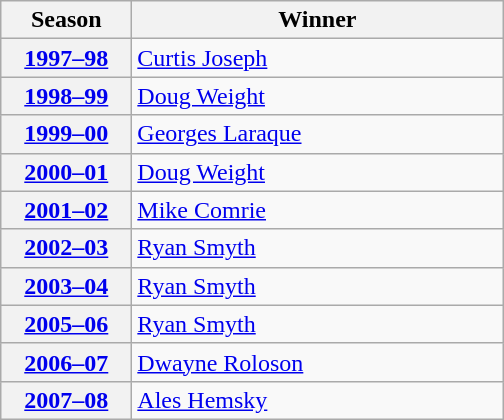<table class="wikitable">
<tr>
<th scope="col" style="width:5em">Season</th>
<th scope="col" style="width:15em">Winner</th>
</tr>
<tr>
<th scope="row"><a href='#'>1997–98</a></th>
<td><a href='#'>Curtis Joseph</a></td>
</tr>
<tr>
<th scope="row"><a href='#'>1998–99</a></th>
<td><a href='#'>Doug Weight</a></td>
</tr>
<tr>
<th scope="row"><a href='#'>1999–00</a></th>
<td><a href='#'>Georges Laraque</a></td>
</tr>
<tr>
<th scope="row"><a href='#'>2000–01</a></th>
<td><a href='#'>Doug Weight</a></td>
</tr>
<tr>
<th scope="row"><a href='#'>2001–02</a></th>
<td><a href='#'>Mike Comrie</a></td>
</tr>
<tr>
<th scope="row"><a href='#'>2002–03</a></th>
<td><a href='#'>Ryan Smyth</a></td>
</tr>
<tr>
<th scope="row"><a href='#'>2003–04</a></th>
<td><a href='#'>Ryan Smyth</a></td>
</tr>
<tr>
<th scope="row"><a href='#'>2005–06</a></th>
<td><a href='#'>Ryan Smyth</a></td>
</tr>
<tr>
<th scope="row"><a href='#'>2006–07</a></th>
<td><a href='#'>Dwayne Roloson</a></td>
</tr>
<tr>
<th scope="row"><a href='#'>2007–08</a></th>
<td><a href='#'>Ales Hemsky</a></td>
</tr>
</table>
